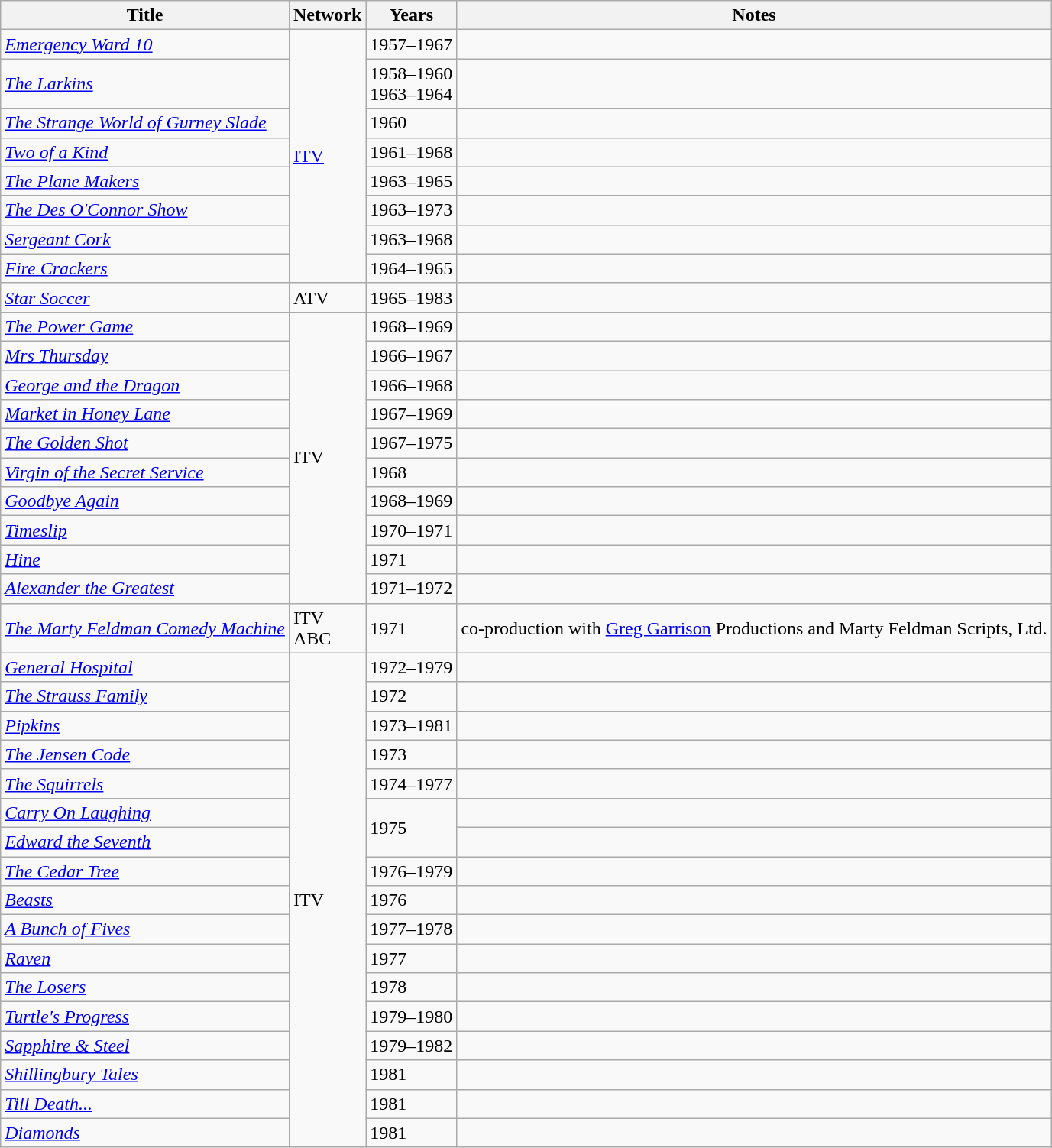<table class="wikitable sortable">
<tr>
<th>Title</th>
<th>Network</th>
<th>Years</th>
<th>Notes</th>
</tr>
<tr>
<td><em><a href='#'>Emergency Ward 10</a></em></td>
<td rowspan="8"><a href='#'>ITV</a></td>
<td>1957–1967</td>
<td></td>
</tr>
<tr>
<td><em><a href='#'>The Larkins</a></em></td>
<td>1958–1960<br>1963–1964</td>
<td></td>
</tr>
<tr>
<td><em><a href='#'>The Strange World of Gurney Slade</a></em></td>
<td>1960</td>
<td></td>
</tr>
<tr>
<td><em><a href='#'>Two of a Kind</a></em></td>
<td>1961–1968</td>
<td></td>
</tr>
<tr>
<td><em><a href='#'>The Plane Makers</a></em></td>
<td>1963–1965</td>
<td></td>
</tr>
<tr>
<td><em><a href='#'>The Des O'Connor Show</a></em></td>
<td>1963–1973</td>
<td></td>
</tr>
<tr>
<td><em><a href='#'>Sergeant Cork</a></em></td>
<td>1963–1968</td>
<td></td>
</tr>
<tr>
<td><em><a href='#'>Fire Crackers</a></em></td>
<td>1964–1965</td>
<td></td>
</tr>
<tr>
<td><em><a href='#'>Star Soccer</a></em></td>
<td>ATV</td>
<td>1965–1983</td>
<td></td>
</tr>
<tr>
<td><em><a href='#'>The Power Game</a></em></td>
<td rowspan="10">ITV</td>
<td>1968–1969</td>
<td></td>
</tr>
<tr>
<td><em><a href='#'>Mrs Thursday</a></em></td>
<td>1966–1967</td>
<td></td>
</tr>
<tr>
<td><em><a href='#'>George and the Dragon</a></em></td>
<td>1966–1968</td>
<td></td>
</tr>
<tr>
<td><em><a href='#'>Market in Honey Lane</a></em></td>
<td>1967–1969</td>
<td></td>
</tr>
<tr>
<td><em><a href='#'>The Golden Shot</a></em></td>
<td>1967–1975</td>
<td></td>
</tr>
<tr>
<td><em><a href='#'>Virgin of the Secret Service</a></em></td>
<td>1968</td>
<td></td>
</tr>
<tr>
<td><em><a href='#'>Goodbye Again</a></em></td>
<td>1968–1969</td>
<td></td>
</tr>
<tr>
<td><em><a href='#'>Timeslip</a></em></td>
<td>1970–1971</td>
<td></td>
</tr>
<tr>
<td><em><a href='#'>Hine</a></em></td>
<td>1971</td>
<td></td>
</tr>
<tr>
<td><em><a href='#'>Alexander the Greatest</a></em></td>
<td>1971–1972</td>
<td></td>
</tr>
<tr>
<td><em><a href='#'>The Marty Feldman Comedy Machine</a></em></td>
<td>ITV<br>ABC</td>
<td>1971</td>
<td>co-production with <a href='#'>Greg Garrison</a> Productions and Marty Feldman Scripts, Ltd.</td>
</tr>
<tr>
<td><em><a href='#'>General Hospital</a></em></td>
<td rowspan="17">ITV</td>
<td>1972–1979</td>
<td></td>
</tr>
<tr>
<td><em><a href='#'>The Strauss Family</a></em></td>
<td>1972</td>
<td></td>
</tr>
<tr>
<td><em><a href='#'>Pipkins</a></em></td>
<td>1973–1981</td>
<td></td>
</tr>
<tr>
<td><em><a href='#'>The Jensen Code</a></em></td>
<td>1973</td>
<td></td>
</tr>
<tr>
<td><em><a href='#'>The Squirrels</a></em></td>
<td>1974–1977</td>
<td></td>
</tr>
<tr>
<td><em><a href='#'>Carry On Laughing</a></em></td>
<td rowspan="2">1975</td>
<td></td>
</tr>
<tr>
<td><em><a href='#'>Edward the Seventh</a></em></td>
<td></td>
</tr>
<tr>
<td><em><a href='#'>The Cedar Tree</a></em></td>
<td>1976–1979</td>
<td></td>
</tr>
<tr>
<td><em><a href='#'>Beasts</a></em></td>
<td>1976</td>
<td></td>
</tr>
<tr>
<td><em><a href='#'>A Bunch of Fives</a></em></td>
<td>1977–1978</td>
<td></td>
</tr>
<tr>
<td><em><a href='#'>Raven</a></em></td>
<td>1977</td>
<td></td>
</tr>
<tr>
<td><em><a href='#'>The Losers</a></em></td>
<td>1978</td>
<td></td>
</tr>
<tr>
<td><em><a href='#'>Turtle's Progress</a></em></td>
<td>1979–1980</td>
<td></td>
</tr>
<tr>
<td><em><a href='#'>Sapphire & Steel</a></em></td>
<td>1979–1982</td>
<td></td>
</tr>
<tr>
<td><em><a href='#'>Shillingbury Tales</a></em></td>
<td>1981</td>
<td></td>
</tr>
<tr>
<td><em><a href='#'>Till Death...</a></em></td>
<td>1981</td>
<td></td>
</tr>
<tr>
<td><em><a href='#'>Diamonds</a></em></td>
<td>1981</td>
<td></td>
</tr>
</table>
